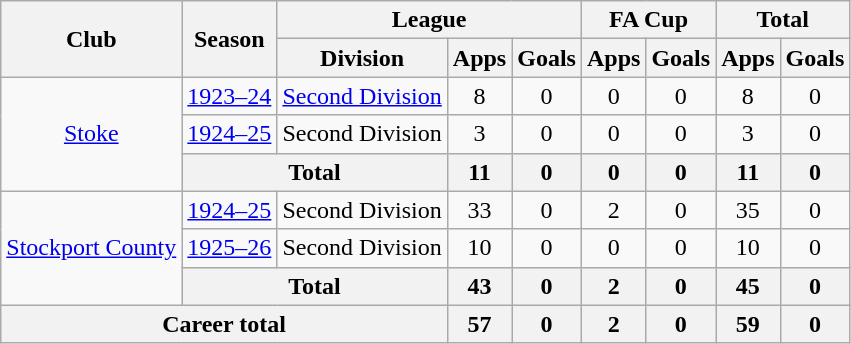<table class="wikitable" style="text-align: center;">
<tr>
<th rowspan="2">Club</th>
<th rowspan="2">Season</th>
<th colspan="3">League</th>
<th colspan="2">FA Cup</th>
<th colspan="2">Total</th>
</tr>
<tr>
<th>Division</th>
<th>Apps</th>
<th>Goals</th>
<th>Apps</th>
<th>Goals</th>
<th>Apps</th>
<th>Goals</th>
</tr>
<tr>
<td rowspan="3"><a href='#'>Stoke</a></td>
<td><a href='#'>1923–24</a></td>
<td><a href='#'>Second Division</a></td>
<td>8</td>
<td>0</td>
<td>0</td>
<td>0</td>
<td>8</td>
<td>0</td>
</tr>
<tr>
<td><a href='#'>1924–25</a></td>
<td>Second Division</td>
<td>3</td>
<td>0</td>
<td>0</td>
<td>0</td>
<td>3</td>
<td>0</td>
</tr>
<tr>
<th colspan=2>Total</th>
<th>11</th>
<th>0</th>
<th>0</th>
<th>0</th>
<th>11</th>
<th>0</th>
</tr>
<tr>
<td rowspan="3"><a href='#'>Stockport County</a></td>
<td><a href='#'>1924–25</a></td>
<td>Second Division</td>
<td>33</td>
<td>0</td>
<td>2</td>
<td>0</td>
<td>35</td>
<td>0</td>
</tr>
<tr>
<td><a href='#'>1925–26</a></td>
<td>Second Division</td>
<td>10</td>
<td>0</td>
<td>0</td>
<td>0</td>
<td>10</td>
<td>0</td>
</tr>
<tr>
<th colspan=2>Total</th>
<th>43</th>
<th>0</th>
<th>2</th>
<th>0</th>
<th>45</th>
<th>0</th>
</tr>
<tr>
<th colspan="3">Career total</th>
<th>57</th>
<th>0</th>
<th>2</th>
<th>0</th>
<th>59</th>
<th>0</th>
</tr>
</table>
